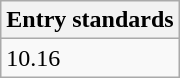<table class="wikitable" border="1" align="upright">
<tr>
<th>Entry standards</th>
</tr>
<tr>
<td>10.16</td>
</tr>
</table>
